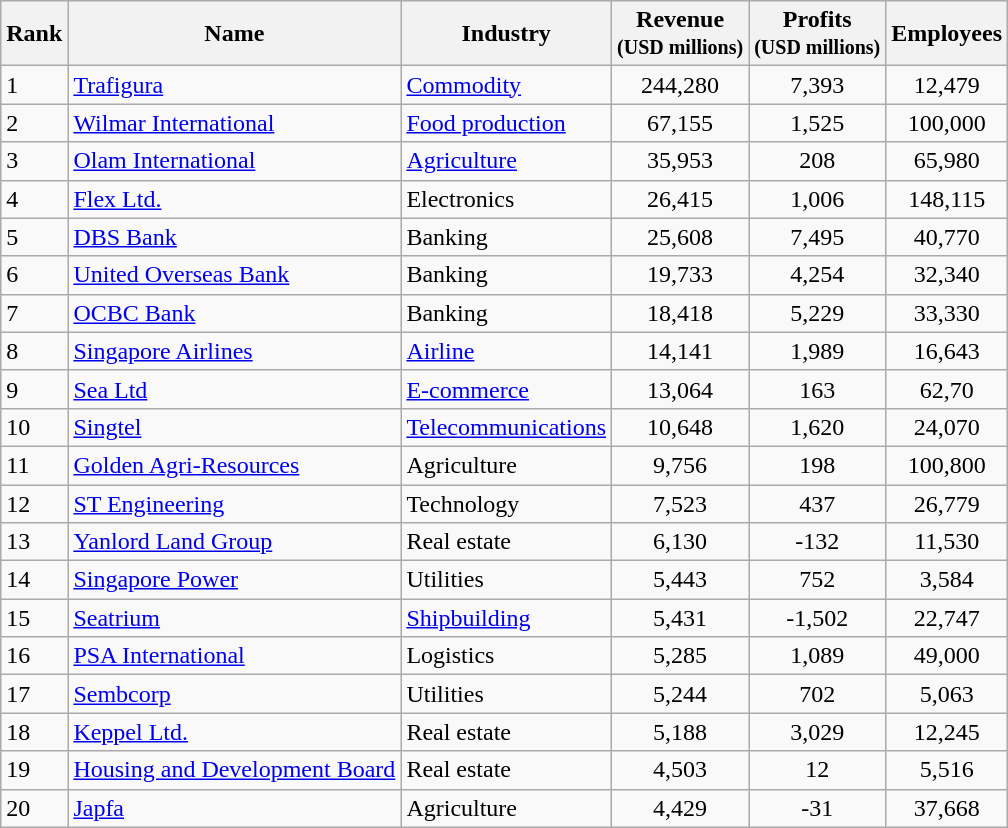<table class="wikitable sortable">
<tr>
<th>Rank</th>
<th>Name</th>
<th>Industry</th>
<th>Revenue<br><small>(USD millions)</small></th>
<th>Profits<br><small>(USD millions)</small></th>
<th>Employees</th>
</tr>
<tr>
<td>1</td>
<td><a href='#'>Trafigura</a></td>
<td><a href='#'>Commodity</a></td>
<td style="text-align:center;">244,280</td>
<td style="text-align:center;">7,393</td>
<td style="text-align:center;">12,479</td>
</tr>
<tr>
<td>2</td>
<td><a href='#'>Wilmar International</a></td>
<td><a href='#'>Food production</a></td>
<td style="text-align:center;">67,155</td>
<td style="text-align:center;">1,525</td>
<td style="text-align:center;">100,000</td>
</tr>
<tr>
<td>3</td>
<td><a href='#'>Olam International</a></td>
<td><a href='#'>Agriculture</a></td>
<td style="text-align:center;">35,953</td>
<td style="text-align:center;">208</td>
<td style="text-align:center;">65,980</td>
</tr>
<tr>
<td>4</td>
<td><a href='#'>Flex Ltd.</a></td>
<td>Electronics</td>
<td style="text-align:center;">26,415</td>
<td style="text-align:center;">1,006</td>
<td style="text-align:center;">148,115</td>
</tr>
<tr>
<td>5</td>
<td><a href='#'>DBS Bank</a></td>
<td>Banking</td>
<td style="text-align:center;">25,608</td>
<td style="text-align:center;">7,495</td>
<td style="text-align:center;">40,770</td>
</tr>
<tr>
<td>6</td>
<td><a href='#'>United Overseas Bank</a></td>
<td>Banking</td>
<td style="text-align:center;">19,733</td>
<td style="text-align:center;">4,254</td>
<td style="text-align:center;">32,340</td>
</tr>
<tr>
<td>7</td>
<td><a href='#'>OCBC Bank</a></td>
<td>Banking</td>
<td style="text-align:center;">18,418</td>
<td style="text-align:center;">5,229</td>
<td style="text-align:center;">33,330</td>
</tr>
<tr>
<td>8</td>
<td><a href='#'>Singapore Airlines</a></td>
<td><a href='#'>Airline</a></td>
<td style="text-align:center;">14,141</td>
<td style="text-align:center;">1,989</td>
<td style="text-align:center;">16,643</td>
</tr>
<tr>
<td>9</td>
<td><a href='#'>Sea Ltd</a></td>
<td><a href='#'>E-commerce</a></td>
<td style="text-align:center;">13,064</td>
<td style="text-align:center;">163</td>
<td style="text-align:center;">62,70</td>
</tr>
<tr>
<td>10</td>
<td><a href='#'>Singtel</a></td>
<td><a href='#'>Telecommunications</a></td>
<td style="text-align:center;">10,648</td>
<td style="text-align:center;">1,620</td>
<td style="text-align:center;">24,070</td>
</tr>
<tr>
<td>11</td>
<td><a href='#'>Golden Agri-Resources</a></td>
<td>Agriculture</td>
<td style="text-align:center;">9,756</td>
<td style="text-align:center;">198</td>
<td style="text-align:center;">100,800</td>
</tr>
<tr>
<td>12</td>
<td><a href='#'>ST Engineering</a></td>
<td>Technology</td>
<td style="text-align:center;">7,523</td>
<td style="text-align:center;">437</td>
<td style="text-align:center;">26,779</td>
</tr>
<tr>
<td>13</td>
<td><a href='#'>Yanlord Land Group</a></td>
<td>Real estate</td>
<td style="text-align:center;">6,130</td>
<td style="text-align:center;">-132</td>
<td style="text-align:center;">11,530</td>
</tr>
<tr>
<td>14</td>
<td><a href='#'>Singapore Power</a></td>
<td>Utilities</td>
<td style="text-align:center;">5,443</td>
<td style="text-align:center;">752</td>
<td style="text-align:center;">3,584</td>
</tr>
<tr>
<td>15</td>
<td><a href='#'>Seatrium</a></td>
<td><a href='#'>Shipbuilding</a></td>
<td style="text-align:center;">5,431</td>
<td style="text-align:center;">-1,502</td>
<td style="text-align:center;">22,747</td>
</tr>
<tr>
<td>16</td>
<td><a href='#'>PSA International</a></td>
<td>Logistics</td>
<td style="text-align:center;">5,285</td>
<td style="text-align:center;">1,089</td>
<td style="text-align:center;">49,000</td>
</tr>
<tr>
<td>17</td>
<td><a href='#'>Sembcorp</a></td>
<td>Utilities</td>
<td style="text-align:center;">5,244</td>
<td style="text-align:center;">702</td>
<td style="text-align:center;">5,063</td>
</tr>
<tr>
<td>18</td>
<td><a href='#'>Keppel Ltd.</a></td>
<td>Real estate</td>
<td style="text-align:center;">5,188</td>
<td style="text-align:center;">3,029</td>
<td style="text-align:center;">12,245</td>
</tr>
<tr>
<td>19</td>
<td><a href='#'>Housing and Development Board</a></td>
<td>Real estate</td>
<td style="text-align:center;">4,503</td>
<td style="text-align:center;">12</td>
<td style="text-align:center;">5,516</td>
</tr>
<tr>
<td>20</td>
<td><a href='#'>Japfa</a></td>
<td>Agriculture</td>
<td style="text-align:center;">4,429</td>
<td style="text-align:center;">-31</td>
<td style="text-align:center;">37,668</td>
</tr>
</table>
